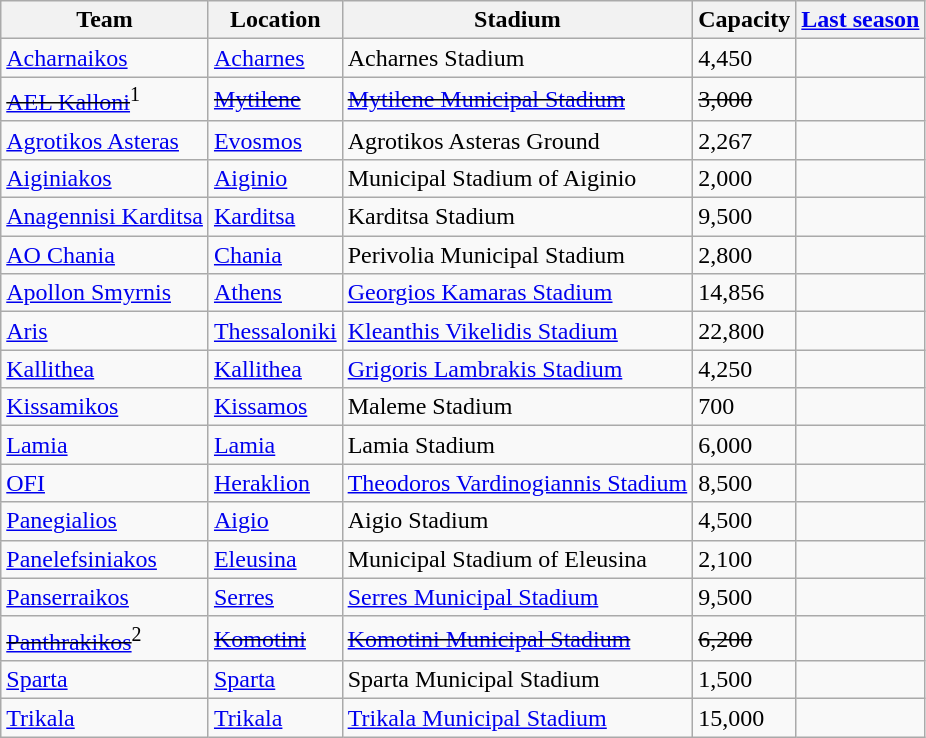<table class="wikitable sortable">
<tr>
<th>Team</th>
<th>Location</th>
<th>Stadium</th>
<th>Capacity</th>
<th><a href='#'>Last season</a></th>
</tr>
<tr>
<td><a href='#'>Acharnaikos</a></td>
<td><a href='#'>Acharnes</a></td>
<td>Acharnes Stadium</td>
<td>4,450</td>
<td></td>
</tr>
<tr>
<td><s><a href='#'>AEL Kalloni</a></s><sup>1</sup></td>
<td><s><a href='#'>Mytilene</a></s></td>
<td><s><a href='#'>Mytilene Municipal Stadium</a></s></td>
<td><s>3,000</s></td>
<td></td>
</tr>
<tr>
<td><a href='#'>Agrotikos Asteras</a></td>
<td><a href='#'>Evosmos</a></td>
<td>Agrotikos Asteras Ground</td>
<td>2,267</td>
<td></td>
</tr>
<tr>
<td><a href='#'>Aiginiakos</a></td>
<td><a href='#'>Aiginio</a></td>
<td>Municipal Stadium of Aiginio</td>
<td>2,000</td>
<td></td>
</tr>
<tr>
<td><a href='#'>Anagennisi Karditsa</a></td>
<td><a href='#'>Karditsa</a></td>
<td>Karditsa Stadium</td>
<td>9,500</td>
<td></td>
</tr>
<tr>
<td><a href='#'>AO Chania</a></td>
<td><a href='#'>Chania</a></td>
<td>Perivolia Municipal Stadium</td>
<td>2,800</td>
<td></td>
</tr>
<tr>
<td><a href='#'>Apollon Smyrnis</a></td>
<td><a href='#'>Athens</a></td>
<td><a href='#'>Georgios Kamaras Stadium</a></td>
<td>14,856</td>
<td></td>
</tr>
<tr>
<td><a href='#'>Aris</a></td>
<td><a href='#'>Thessaloniki</a></td>
<td><a href='#'>Kleanthis Vikelidis Stadium</a></td>
<td>22,800</td>
<td></td>
</tr>
<tr>
<td><a href='#'>Kallithea</a></td>
<td><a href='#'>Kallithea</a></td>
<td><a href='#'>Grigoris Lambrakis Stadium</a></td>
<td>4,250</td>
<td></td>
</tr>
<tr>
<td><a href='#'>Kissamikos</a></td>
<td><a href='#'>Kissamos</a></td>
<td>Maleme Stadium</td>
<td>700</td>
<td></td>
</tr>
<tr>
<td><a href='#'>Lamia</a></td>
<td><a href='#'>Lamia</a></td>
<td>Lamia Stadium</td>
<td>6,000</td>
<td></td>
</tr>
<tr>
<td><a href='#'>OFI</a></td>
<td><a href='#'>Heraklion</a></td>
<td><a href='#'>Theodoros Vardinogiannis Stadium</a></td>
<td>8,500</td>
<td></td>
</tr>
<tr>
<td><a href='#'>Panegialios</a></td>
<td><a href='#'>Aigio</a></td>
<td>Aigio Stadium</td>
<td>4,500</td>
<td></td>
</tr>
<tr>
<td><a href='#'>Panelefsiniakos</a></td>
<td><a href='#'>Eleusina</a></td>
<td>Municipal Stadium of Eleusina</td>
<td>2,100</td>
<td></td>
</tr>
<tr>
<td><a href='#'>Panserraikos</a></td>
<td><a href='#'>Serres</a></td>
<td><a href='#'>Serres Municipal Stadium</a></td>
<td>9,500</td>
<td></td>
</tr>
<tr>
<td><s><a href='#'>Panthrakikos</a></s><sup>2</sup></td>
<td><s><a href='#'>Komotini</a></s></td>
<td><s><a href='#'>Komotini Municipal Stadium</a></s></td>
<td><s>6,200</s></td>
<td><s></s></td>
</tr>
<tr>
<td><a href='#'>Sparta</a></td>
<td><a href='#'>Sparta</a></td>
<td>Sparta Municipal Stadium</td>
<td>1,500</td>
<td></td>
</tr>
<tr>
<td><a href='#'>Trikala</a></td>
<td><a href='#'>Trikala</a></td>
<td><a href='#'>Trikala Municipal Stadium</a></td>
<td>15,000</td>
<td></td>
</tr>
</table>
